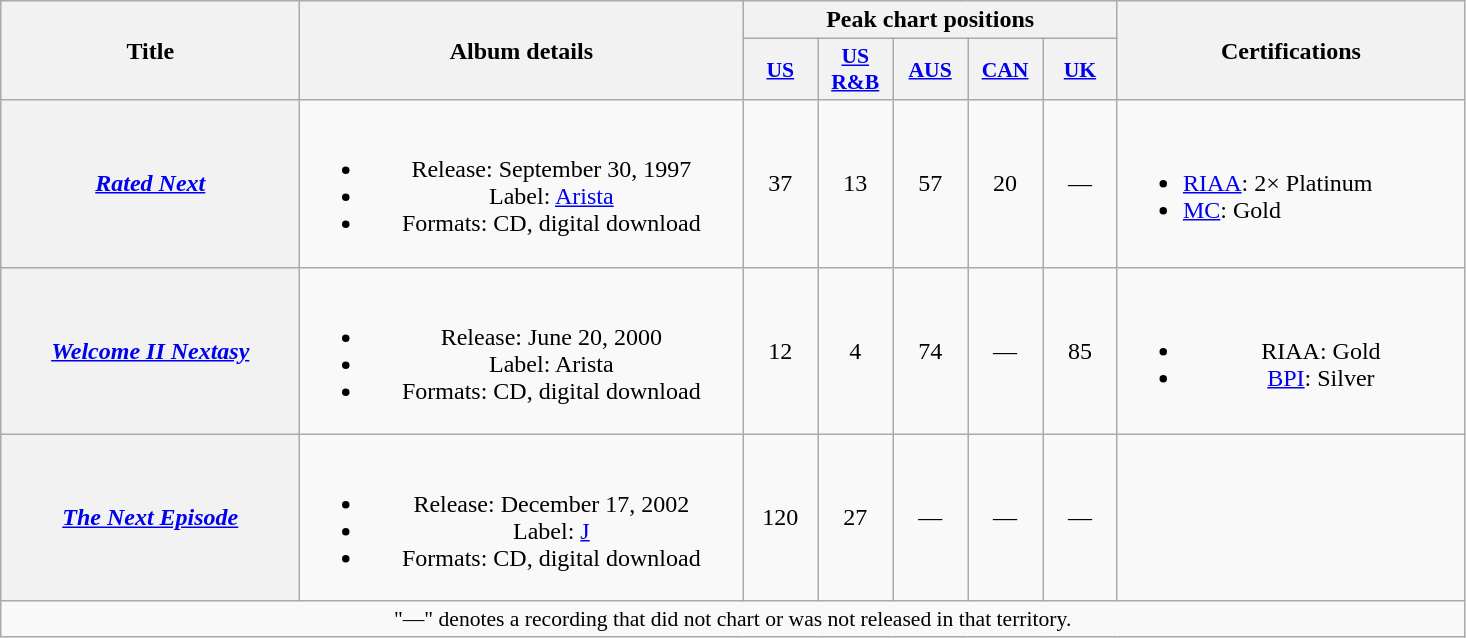<table class="wikitable plainrowheaders" style="text-align:center;">
<tr>
<th scope="col" rowspan="2" style="width:12em;">Title</th>
<th scope="col" rowspan="2" style="width:18em;">Album details</th>
<th scope="col" colspan="5">Peak chart positions</th>
<th scope="col" rowspan="2" style="width:14em;">Certifications</th>
</tr>
<tr>
<th style="width:3em; font-size:90%"><a href='#'>US</a><br></th>
<th style="width:3em; font-size:90%"><a href='#'>US R&B</a><br></th>
<th style="width:3em; font-size:90%"><a href='#'>AUS</a><br></th>
<th style="width:3em; font-size:90%"><a href='#'>CAN</a><br></th>
<th style="width:3em; font-size:90%"><a href='#'>UK</a><br></th>
</tr>
<tr>
<th scope="row"><em><a href='#'>Rated Next</a></em></th>
<td><br><ul><li>Release: September 30, 1997</li><li>Label: <a href='#'>Arista</a></li><li>Formats: CD, digital download</li></ul></td>
<td>37</td>
<td>13</td>
<td>57</td>
<td>20</td>
<td>—</td>
<td align="left"><br><ul><li><a href='#'>RIAA</a>: 2× Platinum</li><li><a href='#'>MC</a>: Gold</li></ul></td>
</tr>
<tr>
<th scope="row"><em><a href='#'>Welcome II Nextasy</a></em></th>
<td><br><ul><li>Release: June 20, 2000</li><li>Label: Arista</li><li>Formats: CD, digital download</li></ul></td>
<td>12</td>
<td>4</td>
<td>74</td>
<td>—</td>
<td>85</td>
<td><br><ul><li>RIAA: Gold</li><li><a href='#'>BPI</a>: Silver</li></ul></td>
</tr>
<tr>
<th scope="row"><em><a href='#'>The Next Episode</a></em></th>
<td><br><ul><li>Release: December 17, 2002</li><li>Label: <a href='#'>J</a></li><li>Formats: CD, digital download</li></ul></td>
<td>120</td>
<td>27</td>
<td>—</td>
<td>—</td>
<td>—</td>
<td align="left"></td>
</tr>
<tr>
<td colspan="11" style="font-size:90%">"—" denotes a recording that did not chart or was not released in that territory.</td>
</tr>
</table>
